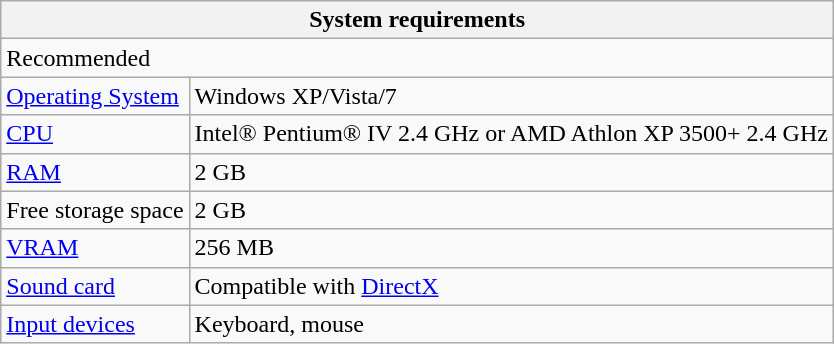<table class="wikitable">
<tr>
<th colspan="2">System requirements</th>
</tr>
<tr>
<td colspan="2">Recommended</td>
</tr>
<tr>
<td><a href='#'>Operating System</a></td>
<td>Windows XP/Vista/7</td>
</tr>
<tr>
<td><a href='#'>CPU</a></td>
<td>Intel® Pentium® IV 2.4 GHz or AMD Athlon XP 3500+ 2.4 GHz</td>
</tr>
<tr>
<td><a href='#'>RAM</a></td>
<td>2 GB</td>
</tr>
<tr>
<td>Free storage space</td>
<td>2 GB</td>
</tr>
<tr>
<td><a href='#'>VRAM</a></td>
<td>256 MB</td>
</tr>
<tr>
<td><a href='#'>Sound card</a></td>
<td>Compatible with <a href='#'>DirectX</a></td>
</tr>
<tr>
<td><a href='#'>Input devices</a></td>
<td>Keyboard, mouse</td>
</tr>
</table>
